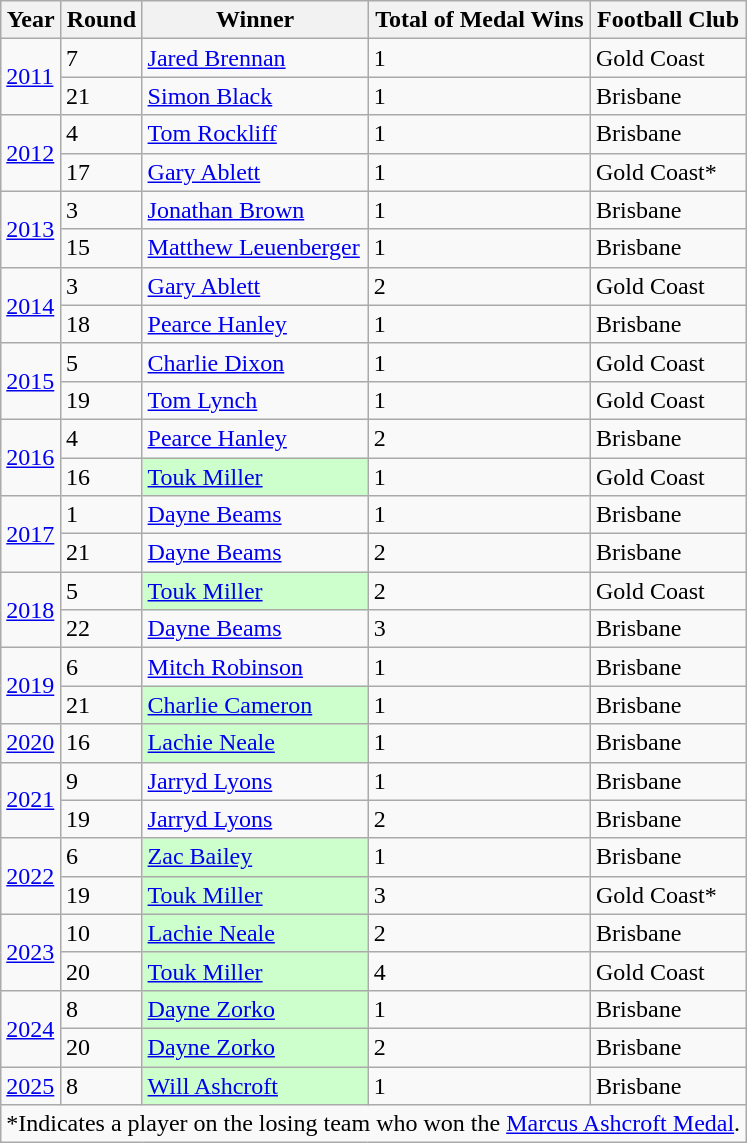<table class="wikitable">
<tr>
<th>Year</th>
<th>Round</th>
<th>Winner</th>
<th>Total of Medal Wins</th>
<th>Football Club</th>
</tr>
<tr>
<td rowspan="2"><a href='#'>2011</a></td>
<td>7</td>
<td><a href='#'>Jared Brennan</a></td>
<td>1</td>
<td>Gold Coast</td>
</tr>
<tr>
<td>21</td>
<td><a href='#'>Simon Black</a></td>
<td>1</td>
<td>Brisbane</td>
</tr>
<tr>
<td rowspan="2"><a href='#'>2012</a></td>
<td>4</td>
<td><a href='#'>Tom Rockliff</a></td>
<td>1</td>
<td>Brisbane</td>
</tr>
<tr>
<td>17</td>
<td><a href='#'>Gary Ablett</a></td>
<td>1</td>
<td>Gold Coast*</td>
</tr>
<tr>
<td rowspan="2"><a href='#'>2013</a></td>
<td>3</td>
<td><a href='#'>Jonathan Brown</a></td>
<td>1</td>
<td>Brisbane</td>
</tr>
<tr>
<td>15</td>
<td><a href='#'>Matthew Leuenberger</a></td>
<td>1</td>
<td>Brisbane</td>
</tr>
<tr>
<td rowspan="2"><a href='#'>2014</a></td>
<td>3</td>
<td><a href='#'>Gary Ablett</a></td>
<td>2</td>
<td>Gold Coast</td>
</tr>
<tr>
<td>18</td>
<td><a href='#'>Pearce Hanley</a></td>
<td>1</td>
<td>Brisbane</td>
</tr>
<tr>
<td rowspan="2"><a href='#'>2015</a></td>
<td>5</td>
<td><a href='#'>Charlie Dixon</a></td>
<td>1</td>
<td>Gold Coast</td>
</tr>
<tr>
<td>19</td>
<td><a href='#'>Tom Lynch</a></td>
<td>1</td>
<td>Gold Coast</td>
</tr>
<tr>
<td rowspan="2"><a href='#'>2016</a></td>
<td>4</td>
<td><a href='#'>Pearce Hanley</a></td>
<td>2</td>
<td>Brisbane</td>
</tr>
<tr>
<td>16</td>
<td style="background:#ccffcc;"><a href='#'>Touk Miller</a></td>
<td>1</td>
<td>Gold Coast</td>
</tr>
<tr>
<td rowspan="2"><a href='#'>2017</a></td>
<td>1</td>
<td><a href='#'>Dayne Beams</a></td>
<td>1</td>
<td>Brisbane</td>
</tr>
<tr>
<td>21</td>
<td><a href='#'>Dayne Beams</a></td>
<td>2</td>
<td>Brisbane</td>
</tr>
<tr>
<td rowspan="2"><a href='#'>2018</a></td>
<td>5</td>
<td style="background:#ccffcc;"><a href='#'>Touk Miller</a></td>
<td>2</td>
<td>Gold Coast</td>
</tr>
<tr>
<td>22</td>
<td><a href='#'>Dayne Beams</a></td>
<td>3</td>
<td>Brisbane</td>
</tr>
<tr>
<td rowspan="2"><a href='#'>2019</a></td>
<td>6</td>
<td><a href='#'>Mitch Robinson</a></td>
<td>1</td>
<td>Brisbane</td>
</tr>
<tr>
<td>21</td>
<td style="background:#ccffcc;"><a href='#'>Charlie Cameron</a></td>
<td>1</td>
<td>Brisbane</td>
</tr>
<tr>
<td><a href='#'>2020</a></td>
<td>16</td>
<td style="background:#ccffcc;"><a href='#'>Lachie Neale</a></td>
<td>1</td>
<td>Brisbane</td>
</tr>
<tr>
<td rowspan="2"><a href='#'>2021</a></td>
<td>9</td>
<td><a href='#'>Jarryd Lyons</a></td>
<td>1</td>
<td>Brisbane</td>
</tr>
<tr>
<td>19</td>
<td><a href='#'>Jarryd Lyons</a></td>
<td>2</td>
<td>Brisbane</td>
</tr>
<tr>
<td rowspan="2"><a href='#'>2022</a></td>
<td>6</td>
<td style="background:#ccffcc;"><a href='#'>Zac Bailey</a></td>
<td>1</td>
<td>Brisbane</td>
</tr>
<tr>
<td>19</td>
<td style="background:#ccffcc;"><a href='#'>Touk Miller</a></td>
<td>3</td>
<td>Gold Coast*</td>
</tr>
<tr>
<td rowspan="2"><a href='#'>2023</a></td>
<td>10</td>
<td style="background:#ccffcc;"><a href='#'>Lachie Neale</a></td>
<td>2</td>
<td>Brisbane</td>
</tr>
<tr>
<td>20</td>
<td style="background:#ccffcc;"><a href='#'>Touk Miller</a></td>
<td>4</td>
<td>Gold Coast</td>
</tr>
<tr>
<td rowspan="2"><a href='#'>2024</a></td>
<td>8</td>
<td style="background:#ccffcc;"><a href='#'>Dayne Zorko</a></td>
<td>1</td>
<td>Brisbane</td>
</tr>
<tr>
<td>20</td>
<td style="background:#ccffcc;"><a href='#'>Dayne Zorko</a></td>
<td>2</td>
<td>Brisbane</td>
</tr>
<tr>
<td rowspan="1"><a href='#'>2025</a></td>
<td>8</td>
<td style="background:#ccffcc;"><a href='#'>Will Ashcroft</a></td>
<td>1</td>
<td>Brisbane</td>
</tr>
<tr>
<td colspan="5">*Indicates a player on the losing team who won the <a href='#'>Marcus Ashcroft Medal</a>.</td>
</tr>
</table>
